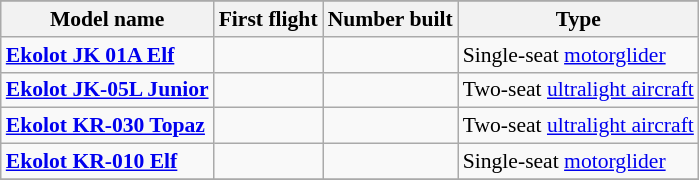<table class="wikitable" align=center style="font-size:90%;">
<tr>
</tr>
<tr style="background:#efefef;">
<th>Model name</th>
<th>First flight</th>
<th>Number built</th>
<th>Type</th>
</tr>
<tr>
<td align=left><strong><a href='#'>Ekolot JK 01A Elf</a></strong></td>
<td align=center></td>
<td align=center></td>
<td align=left>Single-seat <a href='#'>motorglider</a></td>
</tr>
<tr>
<td align=left><strong><a href='#'>Ekolot JK-05L Junior</a></strong></td>
<td align=center></td>
<td align=center></td>
<td align=left>Two-seat <a href='#'>ultralight aircraft</a></td>
</tr>
<tr>
<td align=left><strong><a href='#'>Ekolot KR-030 Topaz</a></strong></td>
<td align=center></td>
<td align=center></td>
<td align=left>Two-seat <a href='#'>ultralight aircraft</a></td>
</tr>
<tr>
<td align=left><strong><a href='#'>Ekolot KR-010 Elf</a></strong></td>
<td align=center></td>
<td align=center></td>
<td align=left>Single-seat <a href='#'>motorglider</a></td>
</tr>
<tr>
</tr>
</table>
